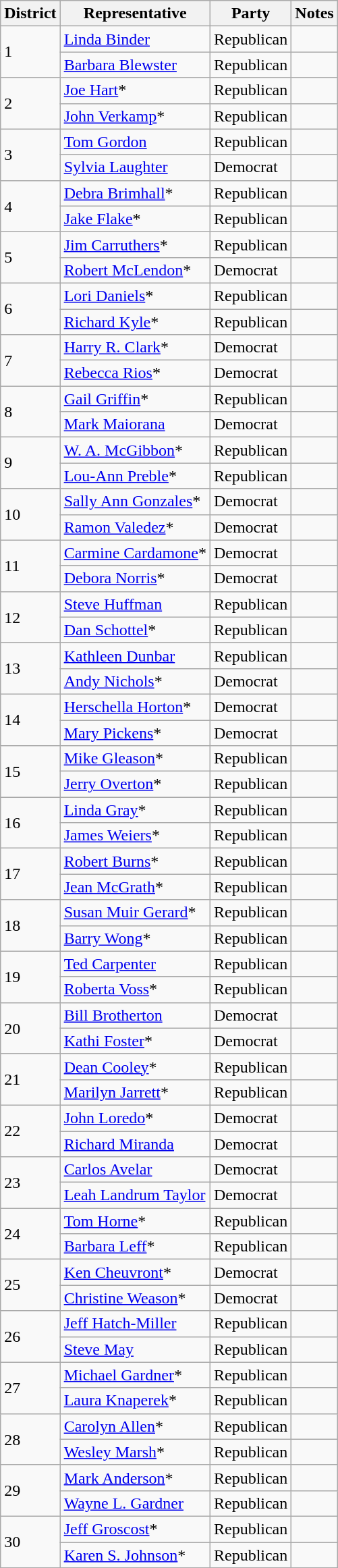<table class="wikitable">
<tr>
<th>District</th>
<th>Representative</th>
<th>Party</th>
<th>Notes</th>
</tr>
<tr>
<td rowspan="2">1</td>
<td><a href='#'>Linda Binder</a></td>
<td>Republican</td>
<td></td>
</tr>
<tr>
<td><a href='#'>Barbara Blewster</a></td>
<td>Republican</td>
<td></td>
</tr>
<tr>
<td rowspan="2">2</td>
<td><a href='#'>Joe Hart</a>*</td>
<td>Republican</td>
<td></td>
</tr>
<tr>
<td><a href='#'>John Verkamp</a>*</td>
<td>Republican</td>
<td></td>
</tr>
<tr>
<td rowspan="2">3</td>
<td><a href='#'>Tom Gordon</a></td>
<td>Republican</td>
<td></td>
</tr>
<tr>
<td><a href='#'>Sylvia Laughter</a></td>
<td>Democrat</td>
<td></td>
</tr>
<tr>
<td rowspan="2">4</td>
<td><a href='#'>Debra Brimhall</a>*</td>
<td>Republican</td>
<td></td>
</tr>
<tr>
<td><a href='#'>Jake Flake</a>*</td>
<td>Republican</td>
<td></td>
</tr>
<tr>
<td rowspan="2">5</td>
<td><a href='#'>Jim Carruthers</a>*</td>
<td>Republican</td>
<td></td>
</tr>
<tr>
<td><a href='#'>Robert McLendon</a>*</td>
<td>Democrat</td>
<td></td>
</tr>
<tr>
<td rowspan="2">6</td>
<td><a href='#'>Lori Daniels</a>*</td>
<td>Republican</td>
<td></td>
</tr>
<tr>
<td><a href='#'>Richard Kyle</a>*</td>
<td>Republican</td>
<td></td>
</tr>
<tr>
<td rowspan="2">7</td>
<td><a href='#'>Harry R. Clark</a>*</td>
<td>Democrat</td>
<td></td>
</tr>
<tr>
<td><a href='#'>Rebecca Rios</a>*</td>
<td>Democrat</td>
<td></td>
</tr>
<tr>
<td rowspan="2">8</td>
<td><a href='#'>Gail Griffin</a>*</td>
<td>Republican</td>
<td></td>
</tr>
<tr>
<td><a href='#'>Mark Maiorana</a></td>
<td>Democrat</td>
<td></td>
</tr>
<tr>
<td rowspan="2">9</td>
<td><a href='#'>W. A. McGibbon</a>*</td>
<td>Republican</td>
<td></td>
</tr>
<tr>
<td><a href='#'>Lou-Ann Preble</a>*</td>
<td>Republican</td>
<td></td>
</tr>
<tr>
<td rowspan="2">10</td>
<td><a href='#'>Sally Ann Gonzales</a>*</td>
<td>Democrat</td>
<td></td>
</tr>
<tr>
<td><a href='#'>Ramon Valedez</a>*</td>
<td>Democrat</td>
<td></td>
</tr>
<tr>
<td rowspan="2">11</td>
<td><a href='#'>Carmine Cardamone</a>*</td>
<td>Democrat</td>
<td></td>
</tr>
<tr>
<td><a href='#'>Debora Norris</a>*</td>
<td>Democrat</td>
<td></td>
</tr>
<tr>
<td rowspan="2">12</td>
<td><a href='#'>Steve Huffman</a></td>
<td>Republican</td>
<td></td>
</tr>
<tr>
<td><a href='#'>Dan Schottel</a>*</td>
<td>Republican</td>
<td></td>
</tr>
<tr>
<td rowspan="2">13</td>
<td><a href='#'>Kathleen Dunbar</a></td>
<td>Republican</td>
<td></td>
</tr>
<tr>
<td><a href='#'>Andy Nichols</a>*</td>
<td>Democrat</td>
<td></td>
</tr>
<tr>
<td rowspan="2">14</td>
<td><a href='#'>Herschella Horton</a>*</td>
<td>Democrat</td>
<td></td>
</tr>
<tr>
<td><a href='#'>Mary Pickens</a>*</td>
<td>Democrat</td>
<td></td>
</tr>
<tr>
<td rowspan="2">15</td>
<td><a href='#'>Mike Gleason</a>*</td>
<td>Republican</td>
<td></td>
</tr>
<tr>
<td><a href='#'>Jerry Overton</a>*</td>
<td>Republican</td>
<td></td>
</tr>
<tr>
<td rowspan="2">16</td>
<td><a href='#'>Linda Gray</a>*</td>
<td>Republican</td>
<td></td>
</tr>
<tr>
<td><a href='#'>James Weiers</a>*</td>
<td>Republican</td>
<td></td>
</tr>
<tr>
<td rowspan="2">17</td>
<td><a href='#'>Robert Burns</a>*</td>
<td>Republican</td>
<td></td>
</tr>
<tr>
<td><a href='#'>Jean McGrath</a>*</td>
<td>Republican</td>
<td></td>
</tr>
<tr>
<td rowspan="2">18</td>
<td><a href='#'>Susan Muir Gerard</a>*</td>
<td>Republican</td>
<td></td>
</tr>
<tr>
<td><a href='#'>Barry Wong</a>*</td>
<td>Republican</td>
<td></td>
</tr>
<tr>
<td rowspan="2">19</td>
<td><a href='#'>Ted Carpenter</a></td>
<td>Republican</td>
<td></td>
</tr>
<tr>
<td><a href='#'>Roberta Voss</a>*</td>
<td>Republican</td>
<td></td>
</tr>
<tr>
<td rowspan="2">20</td>
<td><a href='#'>Bill Brotherton</a></td>
<td>Democrat</td>
<td></td>
</tr>
<tr>
<td><a href='#'>Kathi Foster</a>*</td>
<td>Democrat</td>
<td></td>
</tr>
<tr>
<td rowspan="2">21</td>
<td><a href='#'>Dean Cooley</a>*</td>
<td>Republican</td>
<td></td>
</tr>
<tr>
<td><a href='#'>Marilyn Jarrett</a>*</td>
<td>Republican</td>
<td></td>
</tr>
<tr>
<td rowspan="2">22</td>
<td><a href='#'>John Loredo</a>*</td>
<td>Democrat</td>
<td></td>
</tr>
<tr>
<td><a href='#'>Richard Miranda</a></td>
<td>Democrat</td>
<td></td>
</tr>
<tr>
<td rowspan="2">23</td>
<td><a href='#'>Carlos Avelar</a></td>
<td>Democrat</td>
<td></td>
</tr>
<tr>
<td><a href='#'>Leah Landrum Taylor</a></td>
<td>Democrat</td>
<td></td>
</tr>
<tr>
<td rowspan="2">24</td>
<td><a href='#'>Tom Horne</a>*</td>
<td>Republican</td>
<td></td>
</tr>
<tr>
<td><a href='#'>Barbara Leff</a>*</td>
<td>Republican</td>
<td></td>
</tr>
<tr>
<td rowspan="2">25</td>
<td><a href='#'>Ken Cheuvront</a>*</td>
<td>Democrat</td>
<td></td>
</tr>
<tr>
<td><a href='#'>Christine Weason</a>*</td>
<td>Democrat</td>
<td></td>
</tr>
<tr>
<td rowspan="2">26</td>
<td><a href='#'>Jeff Hatch-Miller</a></td>
<td>Republican</td>
<td></td>
</tr>
<tr>
<td><a href='#'>Steve May</a></td>
<td>Republican</td>
<td></td>
</tr>
<tr>
<td rowspan="2">27</td>
<td><a href='#'>Michael Gardner</a>*</td>
<td>Republican</td>
<td></td>
</tr>
<tr>
<td><a href='#'>Laura Knaperek</a>*</td>
<td>Republican</td>
<td></td>
</tr>
<tr>
<td rowspan="2">28</td>
<td><a href='#'>Carolyn Allen</a>*</td>
<td>Republican</td>
<td></td>
</tr>
<tr>
<td><a href='#'>Wesley Marsh</a>*</td>
<td>Republican</td>
<td></td>
</tr>
<tr>
<td rowspan="2">29</td>
<td><a href='#'>Mark Anderson</a>*</td>
<td>Republican</td>
<td></td>
</tr>
<tr>
<td><a href='#'>Wayne L. Gardner</a></td>
<td>Republican</td>
<td></td>
</tr>
<tr>
<td rowspan="2">30</td>
<td><a href='#'>Jeff Groscost</a>*</td>
<td>Republican</td>
<td></td>
</tr>
<tr>
<td><a href='#'>Karen S. Johnson</a>*</td>
<td>Republican</td>
<td></td>
</tr>
<tr>
</tr>
</table>
